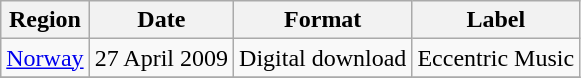<table class=wikitable>
<tr>
<th>Region</th>
<th>Date</th>
<th>Format</th>
<th>Label</th>
</tr>
<tr>
<td><a href='#'>Norway</a></td>
<td>27 April 2009</td>
<td>Digital download</td>
<td>Eccentric Music</td>
</tr>
<tr>
</tr>
</table>
